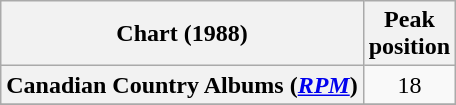<table class="wikitable sortable plainrowheaders" style="text-align:center">
<tr>
<th scope="col">Chart (1988)</th>
<th scope="col">Peak<br>position</th>
</tr>
<tr>
<th scope="row">Canadian Country Albums (<em><a href='#'>RPM</a></em>)</th>
<td>18</td>
</tr>
<tr>
</tr>
</table>
